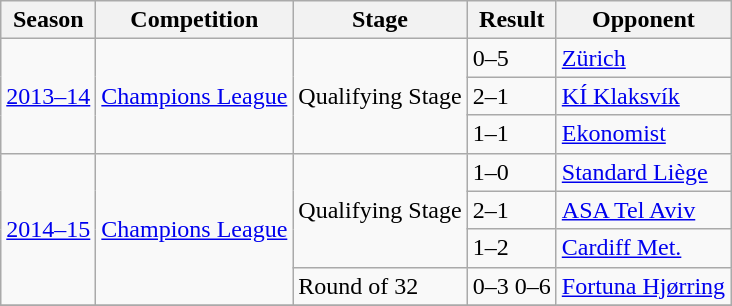<table class="wikitable">
<tr>
<th>Season</th>
<th>Competition</th>
<th>Stage</th>
<th>Result</th>
<th>Opponent</th>
</tr>
<tr>
<td rowspan=3><a href='#'>2013–14</a></td>
<td rowspan=3><a href='#'>Champions League</a></td>
<td rowspan=3>Qualifying Stage</td>
<td>0–5</td>
<td> <a href='#'>Zürich</a></td>
</tr>
<tr>
<td>2–1</td>
<td> <a href='#'>KÍ Klaksvík</a></td>
</tr>
<tr>
<td>1–1</td>
<td> <a href='#'>Ekonomist</a></td>
</tr>
<tr>
<td rowspan=4><a href='#'>2014–15</a></td>
<td rowspan=4><a href='#'>Champions League</a></td>
<td rowspan=3>Qualifying Stage</td>
<td>1–0</td>
<td> <a href='#'>Standard Liège</a></td>
</tr>
<tr>
<td>2–1</td>
<td> <a href='#'>ASA Tel Aviv</a></td>
</tr>
<tr>
<td>1–2</td>
<td> <a href='#'>Cardiff Met.</a></td>
</tr>
<tr>
<td>Round of 32</td>
<td>0–3 0–6</td>
<td> <a href='#'>Fortuna Hjørring</a></td>
</tr>
<tr>
</tr>
</table>
